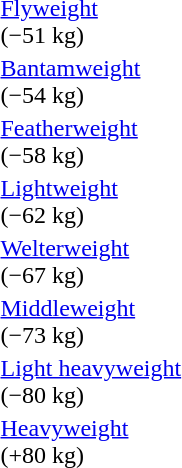<table>
<tr valign="top">
<td><a href='#'>Flyweight</a><br>(−51 kg)<br></td>
<td></td>
<td></td>
<td></td>
</tr>
<tr valign="top">
<td><a href='#'>Bantamweight</a><br>(−54 kg)<br></td>
<td></td>
<td></td>
<td></td>
</tr>
<tr valign="top">
<td><a href='#'>Featherweight</a><br>(−58 kg)<br></td>
<td></td>
<td></td>
<td></td>
</tr>
<tr valign="top">
<td><a href='#'>Lightweight</a><br>(−62 kg)<br></td>
<td></td>
<td></td>
<td></td>
</tr>
<tr valign="top">
<td><a href='#'>Welterweight</a><br>(−67 kg)<br></td>
<td></td>
<td></td>
<td></td>
</tr>
<tr valign="top">
<td><a href='#'>Middleweight</a><br>(−73 kg)<br></td>
<td></td>
<td></td>
<td></td>
</tr>
<tr valign="top">
<td><a href='#'>Light heavyweight</a><br>(−80 kg)<br></td>
<td></td>
<td></td>
<td></td>
</tr>
<tr valign="top">
<td><a href='#'>Heavyweight</a><br>(+80 kg)<br></td>
<td></td>
<td></td>
<td></td>
</tr>
</table>
